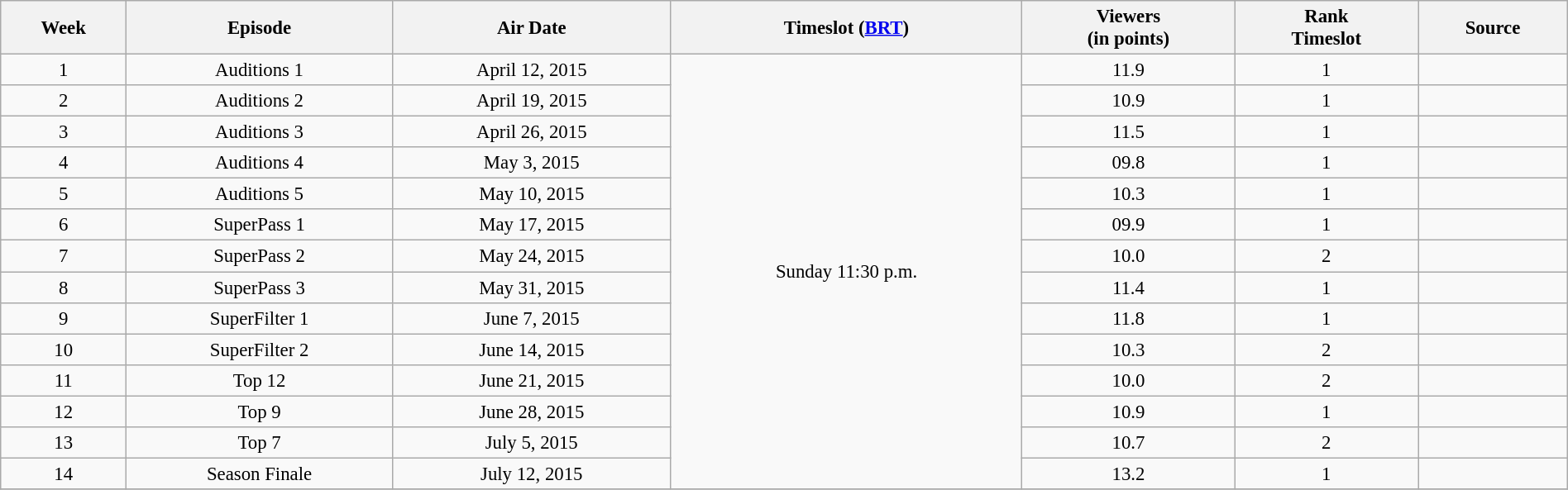<table class="wikitable sortable" style="text-align:center; font-size:95%; width: 100%">
<tr>
<th>Week</th>
<th>Episode</th>
<th>Air Date</th>
<th>Timeslot (<a href='#'>BRT</a>)</th>
<th>Viewers<br>(in points)</th>
<th>Rank<br>Timeslot</th>
<th>Source</th>
</tr>
<tr>
<td>1</td>
<td>Auditions 1</td>
<td>April 12, 2015</td>
<td rowspan=14>Sunday 11:30 p.m.</td>
<td>11.9</td>
<td>1</td>
<td></td>
</tr>
<tr>
<td>2</td>
<td>Auditions 2</td>
<td>April 19, 2015</td>
<td>10.9</td>
<td>1</td>
<td></td>
</tr>
<tr>
<td>3</td>
<td>Auditions 3</td>
<td>April 26, 2015</td>
<td>11.5</td>
<td>1</td>
<td></td>
</tr>
<tr>
<td>4</td>
<td>Auditions 4</td>
<td>May 3, 2015</td>
<td>09.8</td>
<td>1</td>
<td></td>
</tr>
<tr>
<td>5</td>
<td>Auditions 5</td>
<td>May 10, 2015</td>
<td>10.3</td>
<td>1</td>
<td></td>
</tr>
<tr>
<td>6</td>
<td>SuperPass 1</td>
<td>May 17, 2015</td>
<td>09.9</td>
<td>1</td>
<td></td>
</tr>
<tr>
<td>7</td>
<td>SuperPass 2</td>
<td>May 24, 2015</td>
<td>10.0</td>
<td>2</td>
<td></td>
</tr>
<tr>
<td>8</td>
<td>SuperPass 3</td>
<td>May 31, 2015</td>
<td>11.4</td>
<td>1</td>
<td></td>
</tr>
<tr>
<td>9</td>
<td>SuperFilter 1</td>
<td>June 7, 2015</td>
<td>11.8</td>
<td>1</td>
<td></td>
</tr>
<tr>
<td>10</td>
<td>SuperFilter 2</td>
<td>June 14, 2015</td>
<td>10.3</td>
<td>2</td>
<td></td>
</tr>
<tr>
<td>11</td>
<td>Top 12</td>
<td>June 21, 2015</td>
<td>10.0</td>
<td>2</td>
<td></td>
</tr>
<tr>
<td>12</td>
<td>Top 9</td>
<td>June 28, 2015</td>
<td>10.9</td>
<td>1</td>
<td></td>
</tr>
<tr>
<td>13</td>
<td>Top 7</td>
<td>July 5, 2015</td>
<td>10.7</td>
<td>2</td>
<td></td>
</tr>
<tr>
<td>14</td>
<td>Season Finale</td>
<td>July 12, 2015</td>
<td>13.2</td>
<td>1</td>
<td></td>
</tr>
<tr>
</tr>
</table>
